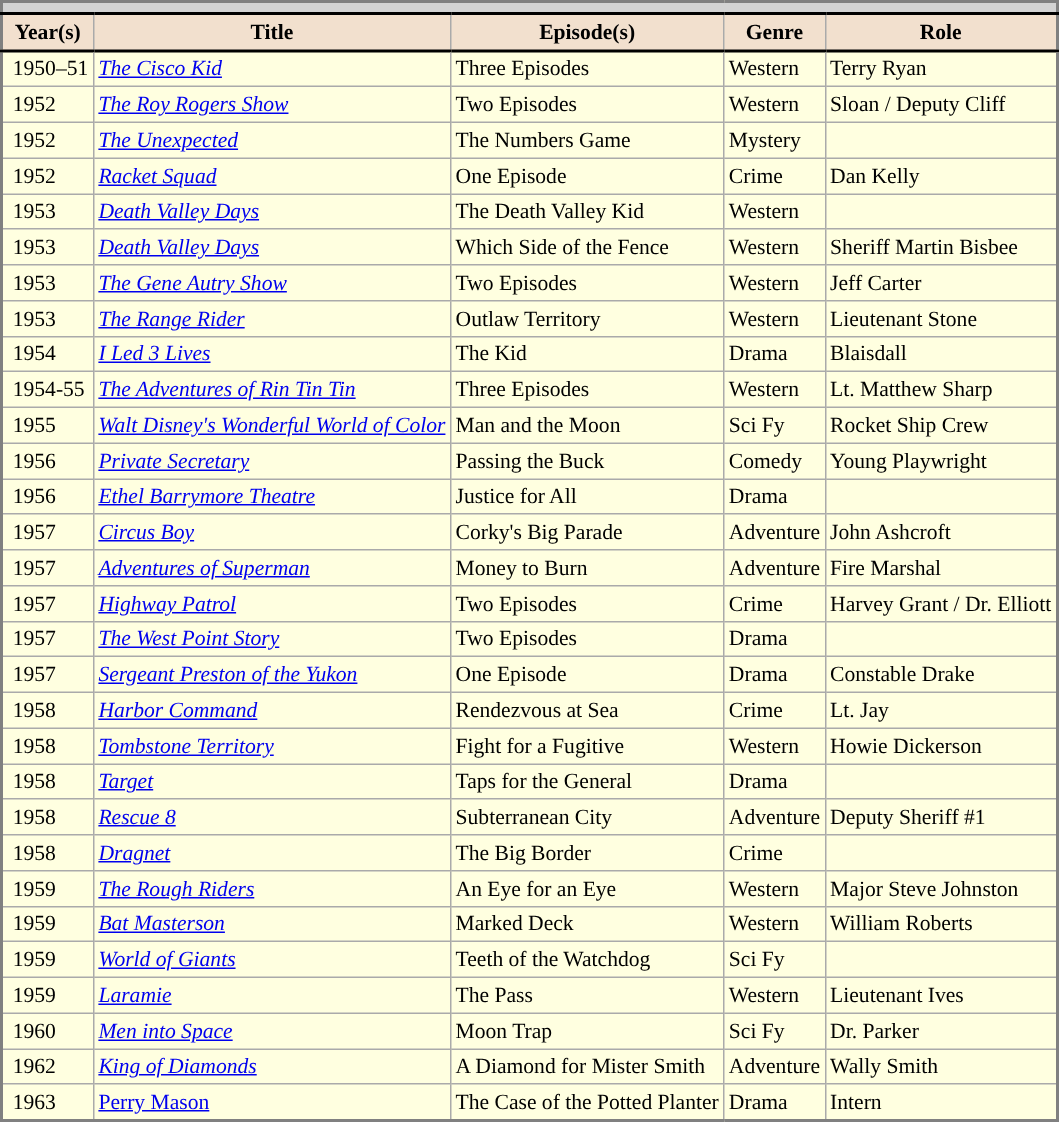<table class="wikitable sortable mw-collapsible mw-collapsed" style="background:lightyellow; border:2px solid gray;font-size:90%">
<tr>
<th colspan="18" style="border:1px solid #808080;background:lightgrey;"></th>
</tr>
<tr>
<th style="border-bottom:2px solid black;border-top:2px solid black;background:#F2E0CE">Year(s)</th>
<th style="border-bottom:2px solid black;border-top:2px solid black;background:#F2E0CE" class="unsortable">Title</th>
<th style="border-bottom:2px solid black;border-top:2px solid black;background:#F2E0CE" class="unsortable">Episode(s)</th>
<th style="border-bottom:2px solid black;border-top:2px solid black;background:#F2E0CE">Genre</th>
<th style="border-bottom:2px solid black;border-top:2px solid black;background:#F2E0CE" class="unsortable">Role</th>
</tr>
<tr>
<td> 1950–51</td>
<td><em><a href='#'>The Cisco Kid</a></em></td>
<td>Three Episodes</td>
<td>Western</td>
<td>Terry Ryan</td>
</tr>
<tr>
<td> 1952</td>
<td><em><a href='#'>The Roy Rogers Show</a></em></td>
<td>Two Episodes</td>
<td>Western</td>
<td>Sloan / Deputy Cliff</td>
</tr>
<tr>
<td> 1952</td>
<td><em><a href='#'>The Unexpected</a></em></td>
<td>The Numbers Game</td>
<td>Mystery</td>
<td></td>
</tr>
<tr>
<td> 1952</td>
<td><em><a href='#'>Racket Squad</a></em></td>
<td>One Episode</td>
<td>Crime</td>
<td>Dan Kelly</td>
</tr>
<tr>
<td> 1953</td>
<td><em><a href='#'>Death Valley Days</a></em></td>
<td>The Death Valley Kid</td>
<td>Western</td>
<td></td>
</tr>
<tr>
<td> 1953</td>
<td><em><a href='#'>Death Valley Days</a></em></td>
<td>Which Side of the Fence</td>
<td>Western</td>
<td>Sheriff Martin Bisbee</td>
</tr>
<tr>
<td> 1953</td>
<td><em><a href='#'>The Gene Autry Show</a></em></td>
<td>Two Episodes</td>
<td>Western</td>
<td>Jeff Carter</td>
</tr>
<tr>
<td> 1953</td>
<td><em><a href='#'>The Range Rider</a></em></td>
<td>Outlaw Territory</td>
<td>Western</td>
<td>Lieutenant Stone</td>
</tr>
<tr>
<td> 1954</td>
<td><em><a href='#'>I Led 3 Lives</a></em></td>
<td>The Kid</td>
<td>Drama</td>
<td>Blaisdall</td>
</tr>
<tr>
<td> 1954-55</td>
<td><em><a href='#'>The Adventures of Rin Tin Tin</a></em></td>
<td>Three Episodes</td>
<td>Western</td>
<td>Lt. Matthew Sharp</td>
</tr>
<tr>
<td> 1955</td>
<td><em><a href='#'>Walt Disney's Wonderful World of Color</a></em></td>
<td>Man and the Moon</td>
<td>Sci Fy</td>
<td>Rocket Ship Crew</td>
</tr>
<tr>
<td> 1956</td>
<td><em><a href='#'>Private Secretary</a></em></td>
<td>Passing the Buck</td>
<td>Comedy</td>
<td>Young Playwright</td>
</tr>
<tr>
<td> 1956</td>
<td><em><a href='#'>Ethel Barrymore Theatre</a></em></td>
<td>Justice for All</td>
<td>Drama</td>
<td></td>
</tr>
<tr>
<td> 1957</td>
<td><em><a href='#'>Circus Boy</a></em></td>
<td>Corky's Big Parade</td>
<td>Adventure</td>
<td>John Ashcroft</td>
</tr>
<tr>
<td> 1957</td>
<td><em><a href='#'>Adventures of Superman</a></em></td>
<td>Money to Burn</td>
<td>Adventure</td>
<td>Fire Marshal</td>
</tr>
<tr>
<td> 1957</td>
<td><em><a href='#'>Highway Patrol</a></em></td>
<td>Two Episodes</td>
<td>Crime</td>
<td>Harvey Grant / Dr. Elliott</td>
</tr>
<tr>
<td> 1957</td>
<td><em><a href='#'>The West Point Story</a></em></td>
<td>Two Episodes</td>
<td>Drama</td>
<td></td>
</tr>
<tr>
<td> 1957</td>
<td><em><a href='#'>Sergeant Preston of the Yukon</a></em></td>
<td>One Episode</td>
<td>Drama</td>
<td>Constable Drake</td>
</tr>
<tr>
<td> 1958</td>
<td><em><a href='#'>Harbor Command</a></em></td>
<td>Rendezvous at Sea</td>
<td>Crime</td>
<td>Lt. Jay</td>
</tr>
<tr>
<td> 1958</td>
<td><em><a href='#'>Tombstone Territory</a></em></td>
<td>Fight for a Fugitive</td>
<td>Western</td>
<td>Howie Dickerson</td>
</tr>
<tr>
<td> 1958</td>
<td><em><a href='#'>Target</a></em></td>
<td>Taps for the General</td>
<td>Drama</td>
<td></td>
</tr>
<tr>
<td> 1958</td>
<td><em><a href='#'>Rescue 8</a></em></td>
<td>Subterranean City</td>
<td>Adventure</td>
<td>Deputy Sheriff #1</td>
</tr>
<tr>
<td> 1958</td>
<td><em><a href='#'>Dragnet</a></em></td>
<td>The Big Border</td>
<td>Crime</td>
<td></td>
</tr>
<tr>
<td> 1959</td>
<td><em><a href='#'>The Rough Riders</a></em></td>
<td>An Eye for an Eye</td>
<td>Western</td>
<td>Major Steve Johnston</td>
</tr>
<tr>
<td> 1959</td>
<td><em><a href='#'>Bat Masterson</a></em></td>
<td>Marked Deck</td>
<td>Western</td>
<td>William Roberts</td>
</tr>
<tr>
<td> 1959</td>
<td><em><a href='#'>World of Giants</a></em></td>
<td>Teeth of the Watchdog</td>
<td>Sci Fy</td>
<td></td>
</tr>
<tr>
<td> 1959</td>
<td><em><a href='#'>Laramie</a></em></td>
<td>The Pass</td>
<td>Western</td>
<td>Lieutenant Ives</td>
</tr>
<tr>
<td> 1960</td>
<td><em><a href='#'>Men into Space</a></em></td>
<td>Moon Trap</td>
<td>Sci Fy</td>
<td>Dr. Parker</td>
</tr>
<tr>
<td> 1962</td>
<td><em><a href='#'>King of Diamonds</a></em></td>
<td>A Diamond for Mister Smith</td>
<td>Adventure</td>
<td>Wally Smith</td>
</tr>
<tr>
<td> 1963</td>
<td><a href='#'>Perry Mason</a></td>
<td>The Case of the Potted Planter</td>
<td>Drama</td>
<td>Intern</td>
</tr>
<tr>
</tr>
</table>
